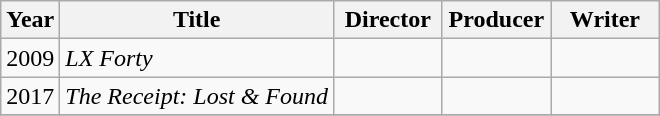<table class="wikitable">
<tr>
<th>Year</th>
<th>Title</th>
<th width=65>Director</th>
<th width=65>Producer</th>
<th width=65>Writer</th>
</tr>
<tr>
<td>2009</td>
<td><em>LX Forty</em></td>
<td></td>
<td></td>
<td></td>
</tr>
<tr>
<td>2017</td>
<td><em>The Receipt: Lost & Found</em></td>
<td></td>
<td></td>
<td></td>
</tr>
<tr>
</tr>
</table>
